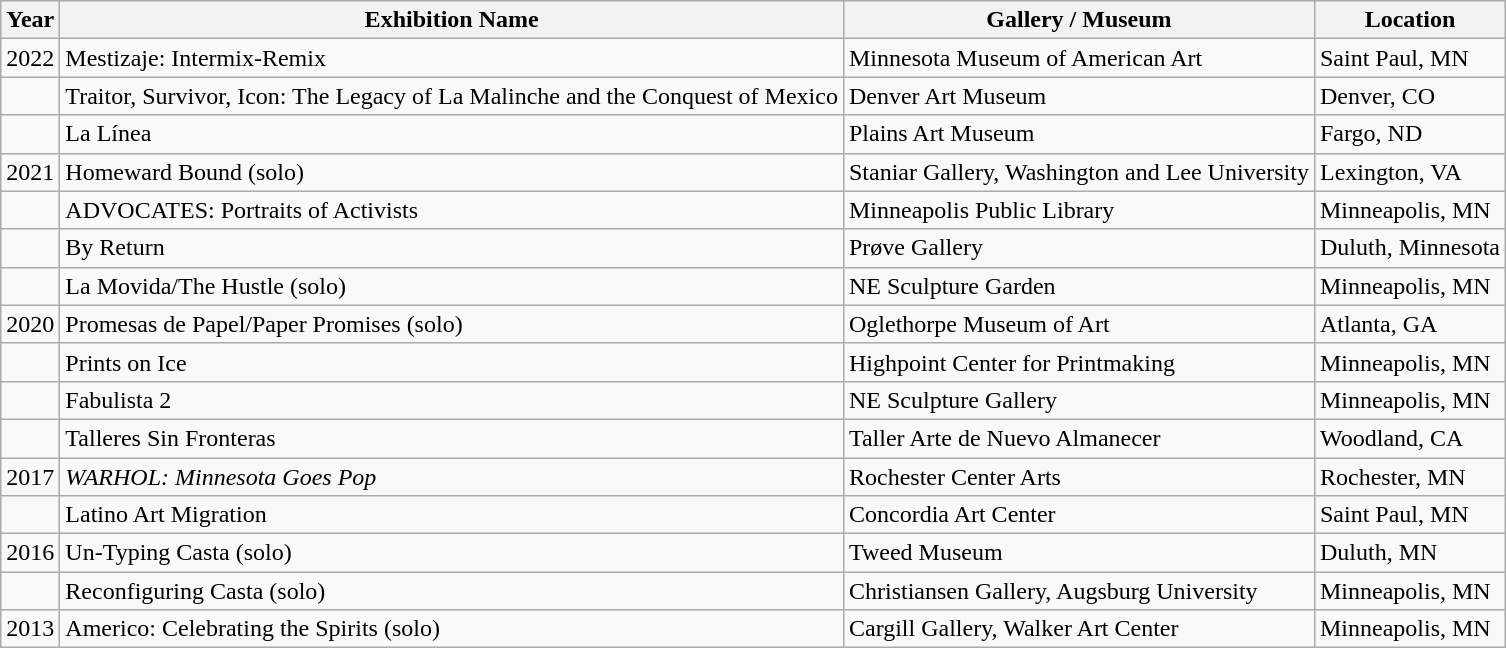<table class="wikitable">
<tr>
<th>Year</th>
<th>Exhibition Name</th>
<th>Gallery / Museum</th>
<th>Location</th>
</tr>
<tr>
<td>2022</td>
<td>Mestizaje: Intermix-Remix</td>
<td>Minnesota Museum of American Art</td>
<td>Saint Paul, MN</td>
</tr>
<tr>
<td></td>
<td>Traitor, Survivor, Icon: The Legacy of La Malinche and the Conquest of Mexico</td>
<td>Denver Art Museum</td>
<td>Denver, CO</td>
</tr>
<tr>
<td></td>
<td>La Línea</td>
<td>Plains Art Museum</td>
<td>Fargo, ND</td>
</tr>
<tr>
<td>2021</td>
<td>Homeward Bound (solo)</td>
<td>Staniar Gallery, Washington and Lee University</td>
<td>Lexington, VA</td>
</tr>
<tr>
<td></td>
<td>ADVOCATES: Portraits of Activists</td>
<td>Minneapolis Public Library</td>
<td>Minneapolis, MN</td>
</tr>
<tr>
<td></td>
<td>By Return</td>
<td>Prøve Gallery</td>
<td>Duluth, Minnesota</td>
</tr>
<tr>
<td></td>
<td>La Movida/The Hustle (solo) </td>
<td>NE Sculpture Garden</td>
<td>Minneapolis, MN</td>
</tr>
<tr>
<td>2020</td>
<td>Promesas de Papel/Paper Promises (solo)</td>
<td>Oglethorpe Museum of Art</td>
<td>Atlanta, GA</td>
</tr>
<tr>
<td></td>
<td>Prints on Ice</td>
<td>Highpoint Center for Printmaking</td>
<td>Minneapolis, MN</td>
</tr>
<tr>
<td></td>
<td>Fabulista 2</td>
<td>NE Sculpture Gallery</td>
<td>Minneapolis, MN</td>
</tr>
<tr>
<td></td>
<td>Talleres Sin Fronteras</td>
<td>Taller Arte de Nuevo Almanecer</td>
<td>Woodland, CA</td>
</tr>
<tr>
<td>2017</td>
<td><em>WARHOL: Minnesota Goes Pop</em></td>
<td>Rochester Center Arts</td>
<td>Rochester, MN</td>
</tr>
<tr>
<td></td>
<td>Latino Art Migration</td>
<td>Concordia Art Center</td>
<td>Saint Paul, MN</td>
</tr>
<tr>
<td>2016</td>
<td>Un-Typing Casta (solo)</td>
<td>Tweed Museum</td>
<td>Duluth, MN</td>
</tr>
<tr>
<td></td>
<td>Reconfiguring Casta (solo)</td>
<td>Christiansen Gallery, Augsburg University</td>
<td>Minneapolis, MN</td>
</tr>
<tr>
<td>2013</td>
<td>Americo: Celebrating the Spirits (solo)</td>
<td>Cargill Gallery, Walker Art Center</td>
<td>Minneapolis, MN</td>
</tr>
</table>
